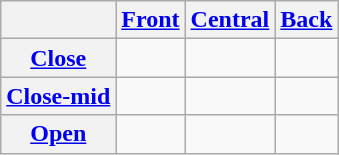<table class="wikitable" style="text-align:center;">
<tr>
<th></th>
<th><a href='#'>Front</a></th>
<th><a href='#'>Central</a></th>
<th><a href='#'>Back</a></th>
</tr>
<tr>
<th><a href='#'>Close</a></th>
<td></td>
<td></td>
<td></td>
</tr>
<tr>
<th><a href='#'>Close-mid</a></th>
<td></td>
<td></td>
<td></td>
</tr>
<tr>
<th><a href='#'>Open</a></th>
<td></td>
<td></td>
<td></td>
</tr>
</table>
